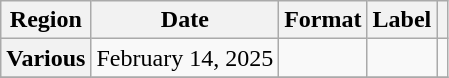<table class="wikitable plainrowheaders">
<tr>
<th scope="col">Region</th>
<th scope="col">Date</th>
<th scope="col">Format</th>
<th scope="col">Label</th>
<th scope="col"></th>
</tr>
<tr>
<th scope="row">Various</th>
<td>February 14, 2025</td>
<td></td>
<td></td>
<td style="text-align:center"></td>
</tr>
<tr>
</tr>
</table>
